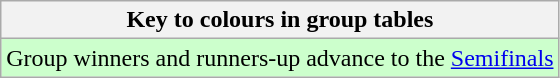<table class="wikitable">
<tr>
<th>Key to colours in group tables</th>
</tr>
<tr bgcolor=ccffcc>
<td>Group winners and runners-up advance to the <a href='#'>Semifinals</a></td>
</tr>
</table>
